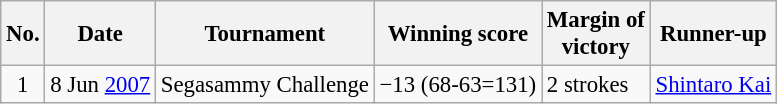<table class="wikitable" style="font-size:95%;">
<tr>
<th>No.</th>
<th>Date</th>
<th>Tournament</th>
<th>Winning score</th>
<th>Margin of<br>victory</th>
<th>Runner-up</th>
</tr>
<tr>
<td align=center>1</td>
<td align=right>8 Jun <a href='#'>2007</a></td>
<td>Segasammy Challenge</td>
<td>−13 (68-63=131)</td>
<td>2 strokes</td>
<td> <a href='#'>Shintaro Kai</a></td>
</tr>
</table>
